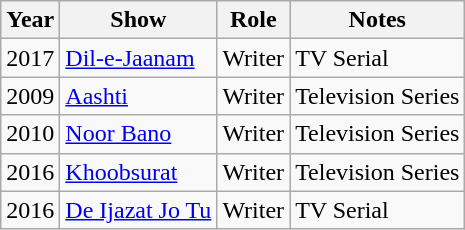<table class="wikitable sortable">
<tr style=text-align:centre;>
<th>Year</th>
<th>Show</th>
<th>Role</th>
<th>Notes</th>
</tr>
<tr>
<td>2017</td>
<td><a href='#'>Dil-e-Jaanam</a></td>
<td>Writer</td>
<td>TV Serial</td>
</tr>
<tr>
<td>2009</td>
<td><a href='#'>Aashti</a></td>
<td>Writer</td>
<td>Television Series</td>
</tr>
<tr>
<td>2010</td>
<td><a href='#'>Noor Bano</a></td>
<td>Writer</td>
<td>Television Series</td>
</tr>
<tr>
<td>2016</td>
<td><a href='#'>Khoobsurat</a></td>
<td>Writer</td>
<td>Television Series</td>
</tr>
<tr>
<td>2016</td>
<td><a href='#'>De Ijazat Jo Tu</a></td>
<td>Writer</td>
<td>TV Serial</td>
</tr>
</table>
